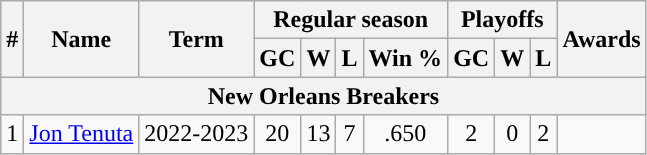<table class="wikitable" style="text-align:center">
<tr>
<th rowspan="2">#</th>
<th rowspan="2">Name</th>
<th rowspan="2">Term</th>
<th colspan="4">Regular season</th>
<th colspan="3">Playoffs</th>
<th rowspan="2">Awards</th>
</tr>
<tr>
<th>GC</th>
<th>W</th>
<th>L</th>
<th>Win %</th>
<th>GC</th>
<th>W</th>
<th>L</th>
</tr>
<tr>
<th colspan="11">New Orleans Breakers</th>
</tr>
<tr>
<td>1</td>
<td><a href='#'>Jon Tenuta</a></td>
<td>2022-2023</td>
<td>20</td>
<td>13</td>
<td>7</td>
<td>.650</td>
<td>2</td>
<td>0</td>
<td>2</td>
<td></td>
</tr>
</table>
